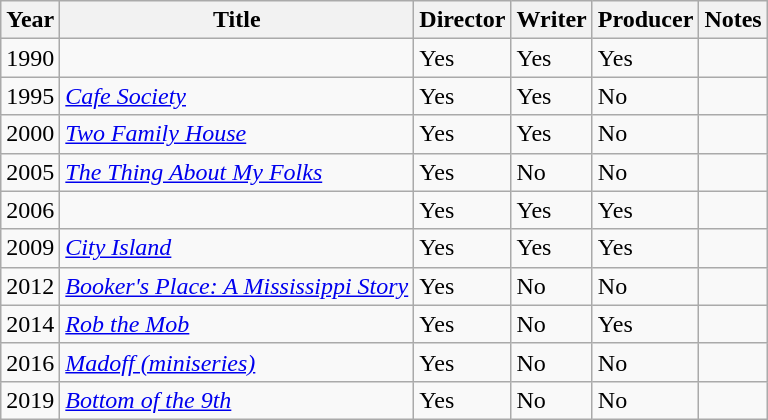<table class="wikitable">
<tr>
<th>Year</th>
<th>Title</th>
<th>Director</th>
<th>Writer</th>
<th>Producer</th>
<th>Notes</th>
</tr>
<tr>
<td>1990</td>
<td><em></em></td>
<td>Yes</td>
<td>Yes</td>
<td>Yes</td>
<td></td>
</tr>
<tr>
<td>1995</td>
<td><em><a href='#'>Cafe Society</a></em></td>
<td>Yes</td>
<td>Yes</td>
<td>No</td>
<td></td>
</tr>
<tr>
<td>2000</td>
<td><em><a href='#'>Two Family House</a></em></td>
<td>Yes</td>
<td>Yes</td>
<td>No</td>
<td></td>
</tr>
<tr>
<td>2005</td>
<td><em><a href='#'>The Thing About My Folks</a></em></td>
<td>Yes</td>
<td>No</td>
<td>No</td>
<td></td>
</tr>
<tr>
<td>2006</td>
<td><em></em></td>
<td>Yes</td>
<td>Yes</td>
<td>Yes</td>
<td></td>
</tr>
<tr>
<td>2009</td>
<td><em><a href='#'>City Island</a></em></td>
<td>Yes</td>
<td>Yes</td>
<td>Yes</td>
<td></td>
</tr>
<tr>
<td>2012</td>
<td><em><a href='#'>Booker's Place: A Mississippi Story</a></em></td>
<td>Yes</td>
<td>No</td>
<td>No</td>
<td></td>
</tr>
<tr>
<td>2014</td>
<td><em><a href='#'>Rob the Mob</a></em></td>
<td>Yes</td>
<td>No</td>
<td>Yes</td>
<td></td>
</tr>
<tr>
<td>2016</td>
<td><em><a href='#'>Madoff (miniseries)</a></em></td>
<td>Yes</td>
<td>No</td>
<td>No</td>
<td></td>
</tr>
<tr>
<td>2019</td>
<td><em><a href='#'>Bottom of the 9th</a></em></td>
<td>Yes</td>
<td>No</td>
<td>No</td>
<td></td>
</tr>
</table>
